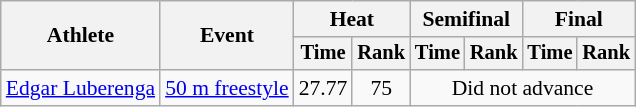<table class=wikitable style="font-size:90%">
<tr>
<th rowspan="2">Athlete</th>
<th rowspan="2">Event</th>
<th colspan="2">Heat</th>
<th colspan="2">Semifinal</th>
<th colspan="2">Final</th>
</tr>
<tr style="font-size:95%">
<th>Time</th>
<th>Rank</th>
<th>Time</th>
<th>Rank</th>
<th>Time</th>
<th>Rank</th>
</tr>
<tr align=center>
<td align=left><a href='#'>Edgar Luberenga</a></td>
<td align=left><a href='#'>50 m freestyle</a></td>
<td>27.77</td>
<td>75</td>
<td colspan=4>Did not advance</td>
</tr>
</table>
